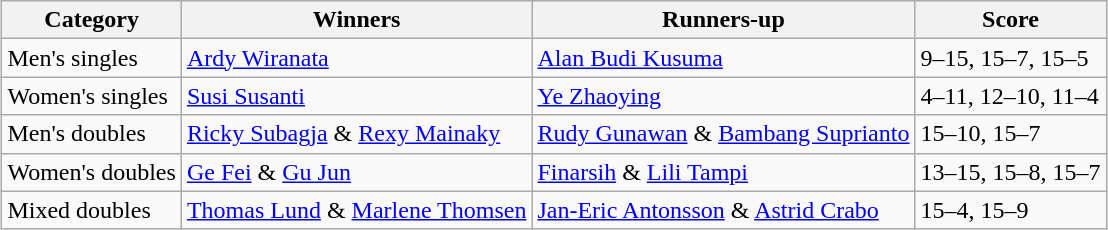<table class=wikitable style="margin:auto;">
<tr>
<th>Category</th>
<th>Winners</th>
<th>Runners-up</th>
<th>Score</th>
</tr>
<tr>
<td>Men's singles</td>
<td> <a href='#'>Ardy Wiranata</a></td>
<td> <a href='#'>Alan Budi Kusuma</a></td>
<td>9–15, 15–7, 15–5</td>
</tr>
<tr>
<td>Women's singles</td>
<td> <a href='#'>Susi Susanti</a></td>
<td> <a href='#'>Ye Zhaoying</a></td>
<td>4–11, 12–10, 11–4</td>
</tr>
<tr>
<td>Men's doubles</td>
<td> <a href='#'>Ricky Subagja</a> & <a href='#'>Rexy Mainaky</a></td>
<td> <a href='#'>Rudy Gunawan</a> & <a href='#'>Bambang Suprianto</a></td>
<td>15–10, 15–7</td>
</tr>
<tr>
<td>Women's doubles</td>
<td> <a href='#'>Ge Fei</a> & <a href='#'>Gu Jun</a></td>
<td> <a href='#'>Finarsih</a> & <a href='#'>Lili Tampi</a></td>
<td>13–15, 15–8, 15–7</td>
</tr>
<tr>
<td>Mixed doubles</td>
<td> <a href='#'>Thomas Lund</a> & <a href='#'>Marlene Thomsen</a></td>
<td> <a href='#'>Jan-Eric Antonsson</a> & <a href='#'>Astrid Crabo</a></td>
<td>15–4, 15–9</td>
</tr>
</table>
